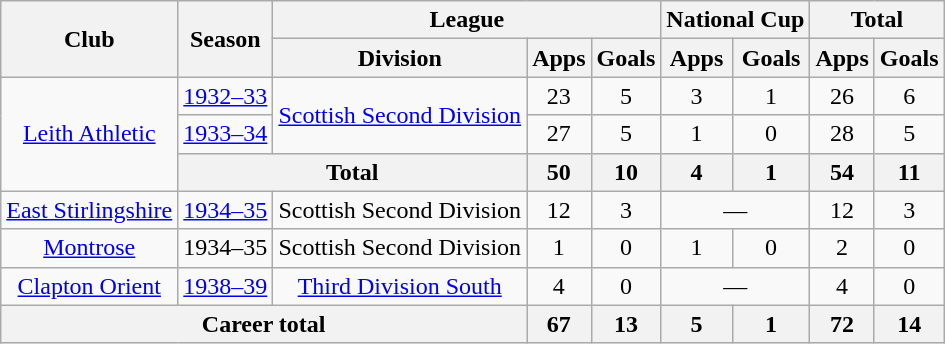<table class="wikitable" style="text-align:center">
<tr>
<th rowspan="2">Club</th>
<th rowspan="2">Season</th>
<th colspan="3">League</th>
<th colspan="2">National Cup</th>
<th colspan="2">Total</th>
</tr>
<tr>
<th>Division</th>
<th>Apps</th>
<th>Goals</th>
<th>Apps</th>
<th>Goals</th>
<th>Apps</th>
<th>Goals</th>
</tr>
<tr>
<td rowspan="3"><a href='#'>Leith Athletic</a></td>
<td><a href='#'>1932–33</a></td>
<td rowspan="2"><a href='#'>Scottish Second Division</a></td>
<td>23</td>
<td>5</td>
<td>3</td>
<td>1</td>
<td>26</td>
<td>6</td>
</tr>
<tr>
<td><a href='#'>1933–34</a></td>
<td>27</td>
<td>5</td>
<td>1</td>
<td>0</td>
<td>28</td>
<td>5</td>
</tr>
<tr>
<th colspan="2">Total</th>
<th>50</th>
<th>10</th>
<th>4</th>
<th>1</th>
<th>54</th>
<th>11</th>
</tr>
<tr>
<td><a href='#'>East Stirlingshire</a></td>
<td><a href='#'>1934–35</a></td>
<td>Scottish Second Division</td>
<td>12</td>
<td>3</td>
<td colspan="2">―</td>
<td>12</td>
<td>3</td>
</tr>
<tr>
<td><a href='#'>Montrose</a></td>
<td>1934–35</td>
<td>Scottish Second Division</td>
<td>1</td>
<td>0</td>
<td>1</td>
<td>0</td>
<td>2</td>
<td>0</td>
</tr>
<tr>
<td><a href='#'>Clapton Orient</a></td>
<td><a href='#'>1938–39</a></td>
<td><a href='#'>Third Division South</a></td>
<td>4</td>
<td>0</td>
<td colspan="2">―</td>
<td>4</td>
<td>0</td>
</tr>
<tr>
<th colspan="3">Career total</th>
<th>67</th>
<th>13</th>
<th>5</th>
<th>1</th>
<th>72</th>
<th>14</th>
</tr>
</table>
